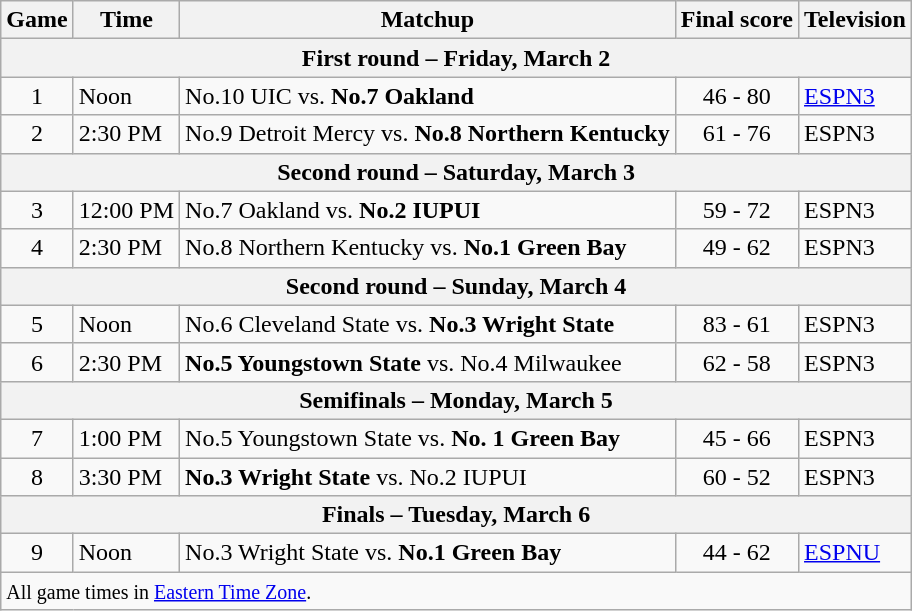<table class="wikitable">
<tr>
<th>Game</th>
<th>Time</th>
<th>Matchup</th>
<th>Final score</th>
<th>Television</th>
</tr>
<tr>
<th colspan=5>First round – Friday, March 2</th>
</tr>
<tr>
<td align=center>1</td>
<td>Noon</td>
<td>No.10 UIC vs. <strong>No.7 Oakland</strong></td>
<td align=center>46 - 80</td>
<td><a href='#'>ESPN3</a></td>
</tr>
<tr>
<td align=center>2</td>
<td>2:30 PM</td>
<td>No.9 Detroit Mercy vs. <strong>No.8 Northern Kentucky</strong></td>
<td align=center>61 - 76</td>
<td>ESPN3</td>
</tr>
<tr>
<th colspan=5>Second round – Saturday, March 3</th>
</tr>
<tr>
<td align=center>3</td>
<td>12:00 PM</td>
<td>No.7 Oakland vs. <strong>No.2 IUPUI</strong></td>
<td align=center>59 - 72</td>
<td>ESPN3</td>
</tr>
<tr>
<td align=center>4</td>
<td>2:30 PM</td>
<td>No.8 Northern Kentucky vs. <strong>No.1 Green Bay</strong></td>
<td align=center>49 - 62</td>
<td>ESPN3</td>
</tr>
<tr>
<th colspan=5>Second round – Sunday, March 4</th>
</tr>
<tr>
<td align=center>5</td>
<td>Noon</td>
<td>No.6 Cleveland State vs. <strong>No.3 Wright State</strong></td>
<td align=center>83 - 61</td>
<td>ESPN3</td>
</tr>
<tr>
<td align=center>6</td>
<td>2:30 PM</td>
<td><strong>No.5 Youngstown State</strong> vs. No.4 Milwaukee</td>
<td align=center>62 - 58</td>
<td>ESPN3</td>
</tr>
<tr>
<th colspan=5>Semifinals – Monday, March 5</th>
</tr>
<tr>
<td align=center>7</td>
<td>1:00 PM</td>
<td>No.5 Youngstown State vs. <strong>No. 1 Green Bay</strong></td>
<td align=center>45 - 66</td>
<td>ESPN3</td>
</tr>
<tr>
<td align=center>8</td>
<td>3:30 PM</td>
<td><strong>No.3 Wright State</strong> vs. No.2 IUPUI</td>
<td align=center>60 - 52</td>
<td>ESPN3</td>
</tr>
<tr>
<th colspan=5>Finals – Tuesday, March 6</th>
</tr>
<tr>
<td align=center>9</td>
<td>Noon</td>
<td>No.3 Wright State vs. <strong>No.1 Green Bay</strong></td>
<td align=center>44 - 62</td>
<td><a href='#'>ESPNU</a></td>
</tr>
<tr>
<td colspan=5><small>All game times in <a href='#'>Eastern Time Zone</a>.</small></td>
</tr>
</table>
